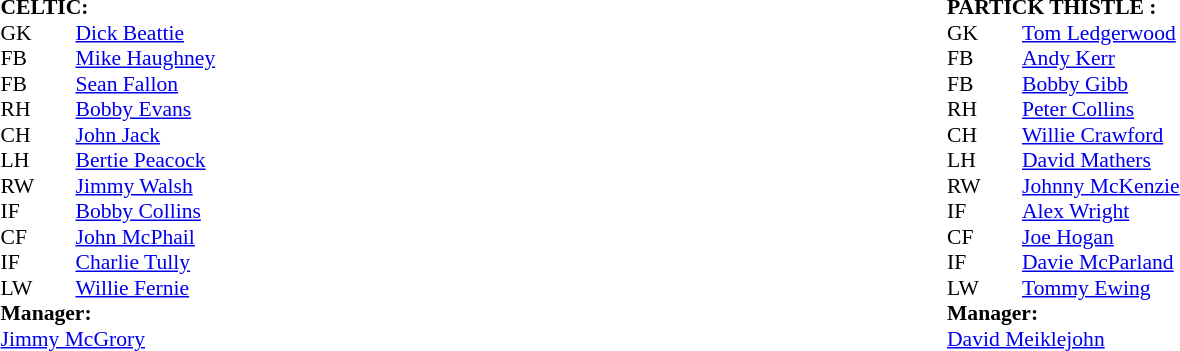<table width="100%">
<tr>
<td valign="top" width="50%"><br><table style="font-size: 90%" cellspacing="0" cellpadding="0">
<tr>
<td colspan="4"><strong>CELTIC:</strong></td>
</tr>
<tr>
<th width="25"></th>
<th width="25"></th>
</tr>
<tr>
<td>GK</td>
<td></td>
<td><a href='#'>Dick Beattie</a></td>
</tr>
<tr>
<td>FB</td>
<td></td>
<td><a href='#'>Mike Haughney</a></td>
</tr>
<tr>
<td>FB</td>
<td></td>
<td><a href='#'>Sean Fallon</a></td>
</tr>
<tr>
<td>RH</td>
<td></td>
<td><a href='#'>Bobby Evans</a></td>
</tr>
<tr>
<td>CH</td>
<td></td>
<td><a href='#'>John Jack</a></td>
</tr>
<tr>
<td>LH</td>
<td></td>
<td><a href='#'>Bertie Peacock</a></td>
</tr>
<tr>
<td>RW</td>
<td></td>
<td><a href='#'>Jimmy Walsh</a></td>
</tr>
<tr>
<td>IF</td>
<td></td>
<td><a href='#'>Bobby Collins</a></td>
</tr>
<tr>
<td>CF</td>
<td></td>
<td><a href='#'>John McPhail</a></td>
</tr>
<tr>
<td>IF</td>
<td></td>
<td><a href='#'>Charlie Tully</a></td>
</tr>
<tr>
<td>LW</td>
<td></td>
<td><a href='#'>Willie Fernie</a></td>
</tr>
<tr>
<td colspan=4><strong>Manager:</strong></td>
</tr>
<tr>
<td colspan="4"><a href='#'>Jimmy McGrory</a></td>
</tr>
</table>
</td>
<td valign="top" width="50%"><br><table style="font-size: 90%" cellspacing="0" cellpadding="0">
<tr>
<td colspan="4"><strong>PARTICK THISTLE :</strong></td>
</tr>
<tr>
<th width="25"></th>
<th width="25"></th>
</tr>
<tr>
<td>GK</td>
<td></td>
<td><a href='#'>Tom Ledgerwood</a></td>
</tr>
<tr>
<td>FB</td>
<td></td>
<td><a href='#'>Andy Kerr</a></td>
</tr>
<tr>
<td>FB</td>
<td></td>
<td><a href='#'>Bobby Gibb</a></td>
</tr>
<tr>
<td>RH</td>
<td></td>
<td><a href='#'>Peter Collins</a></td>
</tr>
<tr>
<td>CH</td>
<td></td>
<td><a href='#'>Willie Crawford</a></td>
</tr>
<tr>
<td>LH</td>
<td></td>
<td><a href='#'>David Mathers</a></td>
</tr>
<tr>
<td>RW</td>
<td></td>
<td><a href='#'>Johnny McKenzie</a></td>
</tr>
<tr>
<td>IF</td>
<td></td>
<td><a href='#'>Alex Wright</a></td>
</tr>
<tr>
<td>CF</td>
<td></td>
<td><a href='#'>Joe Hogan</a></td>
</tr>
<tr>
<td>IF</td>
<td></td>
<td><a href='#'>Davie McParland</a></td>
</tr>
<tr>
<td>LW</td>
<td></td>
<td><a href='#'>Tommy Ewing</a></td>
</tr>
<tr>
<td colspan=4><strong>Manager:</strong></td>
</tr>
<tr>
<td colspan="4"><a href='#'>David Meiklejohn</a></td>
</tr>
</table>
</td>
</tr>
</table>
